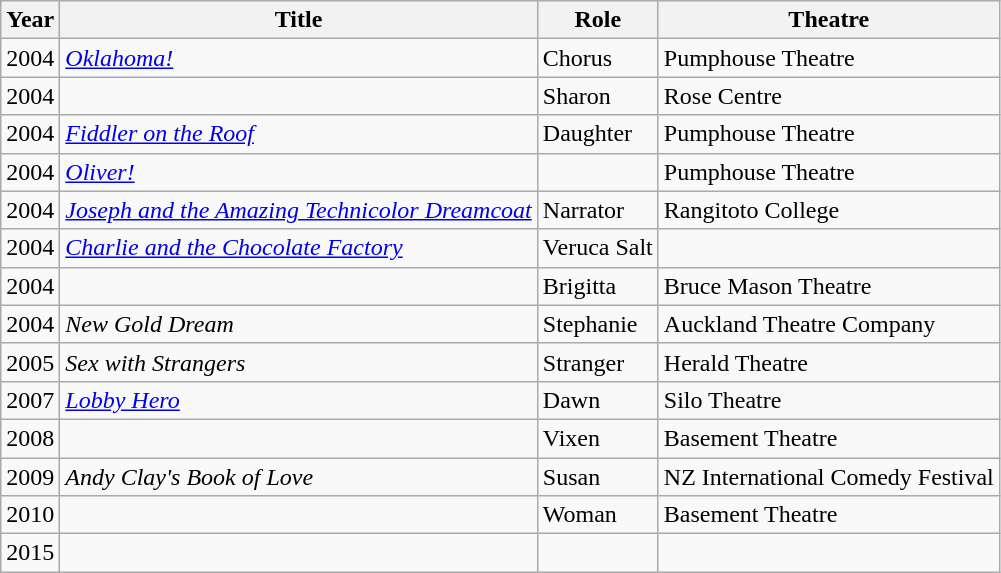<table class="wikitable sortable">
<tr>
<th>Year</th>
<th>Title</th>
<th>Role</th>
<th class="unsortable">Theatre</th>
</tr>
<tr>
<td>2004</td>
<td><em><a href='#'>Oklahoma!</a></em></td>
<td>Chorus</td>
<td>Pumphouse Theatre</td>
</tr>
<tr>
<td>2004</td>
<td><em></em></td>
<td>Sharon</td>
<td>Rose Centre</td>
</tr>
<tr>
<td>2004</td>
<td><em><a href='#'>Fiddler on the Roof</a></em></td>
<td>Daughter</td>
<td>Pumphouse Theatre</td>
</tr>
<tr>
<td>2004</td>
<td><em><a href='#'>Oliver!</a></em></td>
<td></td>
<td>Pumphouse Theatre</td>
</tr>
<tr>
<td>2004</td>
<td><em><a href='#'>Joseph and the Amazing Technicolor Dreamcoat</a></em></td>
<td>Narrator</td>
<td>Rangitoto College</td>
</tr>
<tr>
<td>2004</td>
<td><em><a href='#'>Charlie and the Chocolate Factory</a></em></td>
<td>Veruca Salt</td>
<td></td>
</tr>
<tr>
<td>2004</td>
<td><em></em></td>
<td>Brigitta</td>
<td>Bruce Mason Theatre</td>
</tr>
<tr>
<td>2004</td>
<td><em>New Gold Dream</em></td>
<td>Stephanie</td>
<td>Auckland Theatre Company</td>
</tr>
<tr>
<td>2005</td>
<td><em>Sex with Strangers</em></td>
<td>Stranger</td>
<td>Herald Theatre</td>
</tr>
<tr>
<td>2007</td>
<td><em><a href='#'>Lobby Hero</a></em></td>
<td>Dawn</td>
<td>Silo Theatre</td>
</tr>
<tr>
<td>2008</td>
<td><em></em></td>
<td>Vixen</td>
<td>Basement Theatre</td>
</tr>
<tr>
<td>2009</td>
<td><em>Andy Clay's Book of Love</em></td>
<td>Susan</td>
<td>NZ International Comedy Festival</td>
</tr>
<tr>
<td>2010</td>
<td><em></em></td>
<td>Woman</td>
<td>Basement Theatre</td>
</tr>
<tr>
<td>2015</td>
<td><em></em></td>
<td></td>
<td></td>
</tr>
</table>
